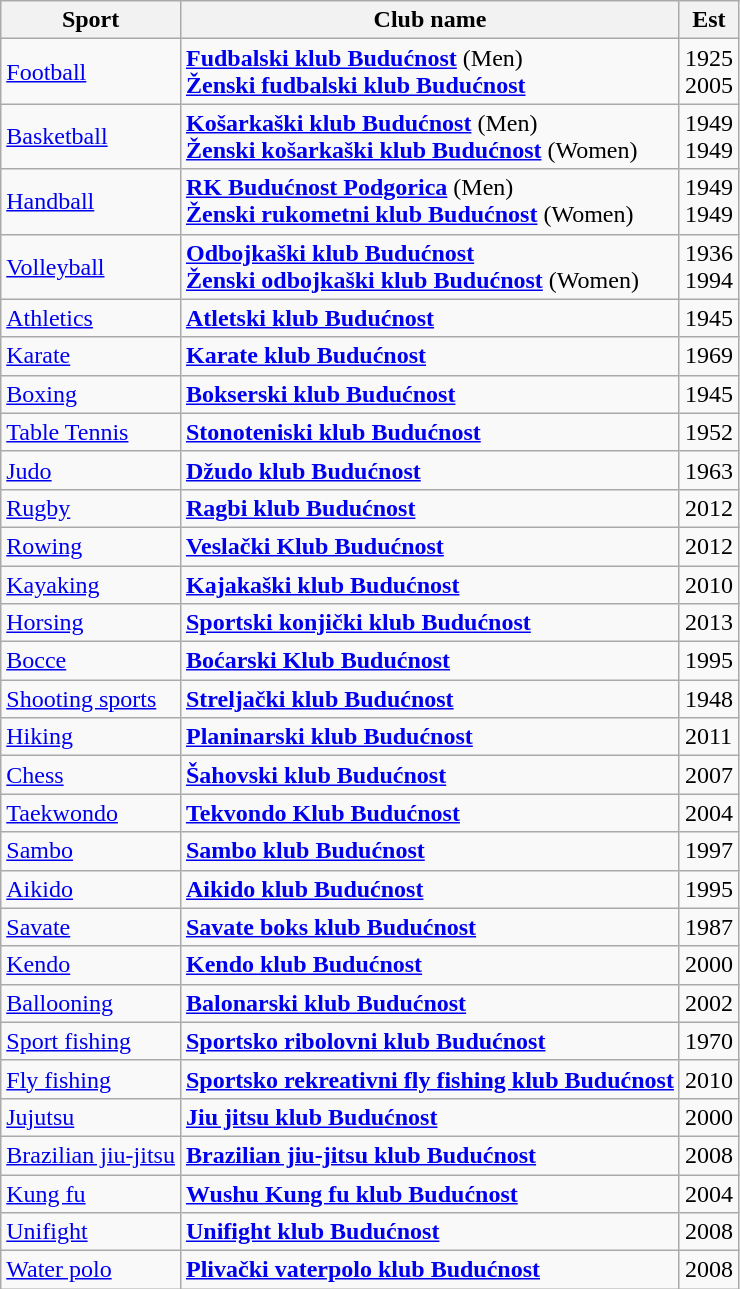<table class="wikitable" style="text-align:left">
<tr>
<th>Sport</th>
<th>Club name</th>
<th>Est</th>
</tr>
<tr>
<td><a href='#'>Football</a></td>
<td><strong><a href='#'>Fudbalski klub Budućnost</a></strong> (Men)<br><strong><a href='#'>Ženski fudbalski klub Budućnost</a></strong></td>
<td>1925<br>2005</td>
</tr>
<tr>
<td><a href='#'>Basketball</a></td>
<td><strong><a href='#'>Košarkaški klub Budućnost</a></strong> (Men)<br><strong><a href='#'>Ženski košarkaški klub Budućnost</a></strong> (Women)</td>
<td>1949<br>1949</td>
</tr>
<tr>
<td><a href='#'>Handball</a></td>
<td><strong><a href='#'>RK Budućnost Podgorica</a></strong> (Men)<br><strong><a href='#'>Ženski rukometni klub Budućnost</a></strong> (Women)</td>
<td>1949<br>1949</td>
</tr>
<tr>
<td><a href='#'>Volleyball</a></td>
<td><strong><a href='#'>Odbojkaški klub Budućnost</a></strong><br><strong><a href='#'>Ženski odbojkaški klub Budućnost</a></strong> (Women)</td>
<td>1936<br>1994</td>
</tr>
<tr>
<td><a href='#'>Athletics</a></td>
<td><strong><a href='#'>Atletski klub Budućnost</a></strong></td>
<td>1945</td>
</tr>
<tr>
<td><a href='#'>Karate</a></td>
<td><strong><a href='#'>Karate klub Budućnost</a></strong></td>
<td>1969</td>
</tr>
<tr>
<td><a href='#'>Boxing</a></td>
<td><strong><a href='#'>Bokserski klub Budućnost</a></strong></td>
<td>1945</td>
</tr>
<tr>
<td><a href='#'>Table Tennis</a></td>
<td><strong><a href='#'>Stonoteniski klub Budućnost</a></strong></td>
<td>1952</td>
</tr>
<tr>
<td><a href='#'>Judo</a></td>
<td><strong><a href='#'>Džudo klub Budućnost</a></strong></td>
<td>1963</td>
</tr>
<tr>
<td><a href='#'>Rugby</a></td>
<td><strong><a href='#'>Ragbi klub Budućnost</a></strong></td>
<td>2012</td>
</tr>
<tr>
<td><a href='#'>Rowing</a></td>
<td><strong><a href='#'>Veslački Klub Budućnost</a></strong></td>
<td>2012</td>
</tr>
<tr>
<td><a href='#'>Kayaking</a></td>
<td><strong><a href='#'>Kajakaški klub Budućnost</a></strong></td>
<td>2010</td>
</tr>
<tr>
<td><a href='#'>Horsing</a></td>
<td><strong><a href='#'>Sportski konjički klub Budućnost</a></strong></td>
<td>2013</td>
</tr>
<tr>
<td><a href='#'>Bocce</a></td>
<td><strong><a href='#'>Boćarski Klub Budućnost</a></strong></td>
<td>1995</td>
</tr>
<tr>
<td><a href='#'>Shooting sports</a></td>
<td><strong><a href='#'>Streljački klub Budućnost</a></strong></td>
<td>1948</td>
</tr>
<tr>
<td><a href='#'>Hiking</a></td>
<td><strong><a href='#'>Planinarski klub Budućnost</a></strong></td>
<td>2011</td>
</tr>
<tr>
<td><a href='#'>Chess</a></td>
<td><strong><a href='#'>Šahovski klub Budućnost</a></strong></td>
<td>2007</td>
</tr>
<tr>
<td><a href='#'>Taekwondo</a></td>
<td><strong><a href='#'>Tekvondo Klub Budućnost</a></strong></td>
<td>2004</td>
</tr>
<tr>
<td><a href='#'>Sambo</a></td>
<td><strong><a href='#'>Sambo klub Budućnost</a></strong></td>
<td>1997</td>
</tr>
<tr>
<td><a href='#'>Aikido</a></td>
<td><strong><a href='#'>Aikido klub Budućnost</a></strong></td>
<td>1995</td>
</tr>
<tr>
<td><a href='#'>Savate</a></td>
<td><strong><a href='#'>Savate boks klub Budućnost</a></strong></td>
<td>1987</td>
</tr>
<tr>
<td><a href='#'>Kendo</a></td>
<td><strong><a href='#'>Kendo klub Budućnost</a></strong></td>
<td>2000</td>
</tr>
<tr>
<td><a href='#'>Ballooning</a></td>
<td><strong><a href='#'>Balonarski klub Budućnost</a></strong></td>
<td>2002</td>
</tr>
<tr>
<td><a href='#'>Sport fishing</a></td>
<td><strong><a href='#'>Sportsko ribolovni klub Budućnost</a></strong></td>
<td>1970</td>
</tr>
<tr>
<td><a href='#'>Fly fishing</a></td>
<td><strong><a href='#'>Sportsko rekreativni fly fishing klub Budućnost</a></strong></td>
<td>2010</td>
</tr>
<tr>
<td><a href='#'>Jujutsu</a></td>
<td><strong><a href='#'>Jiu jitsu klub Budućnost</a></strong></td>
<td>2000</td>
</tr>
<tr>
<td><a href='#'>Brazilian jiu-jitsu</a></td>
<td><strong><a href='#'>Brazilian jiu-jitsu klub Budućnost</a></strong></td>
<td>2008</td>
</tr>
<tr>
<td><a href='#'>Kung fu</a></td>
<td><strong><a href='#'>Wushu Kung fu klub Budućnost</a></strong></td>
<td>2004</td>
</tr>
<tr>
<td><a href='#'>Unifight</a></td>
<td><strong><a href='#'>Unifight klub Budućnost</a></strong></td>
<td>2008</td>
</tr>
<tr>
<td><a href='#'>Water polo</a></td>
<td><strong><a href='#'>Plivački vaterpolo klub Budućnost</a></strong></td>
<td>2008</td>
</tr>
</table>
